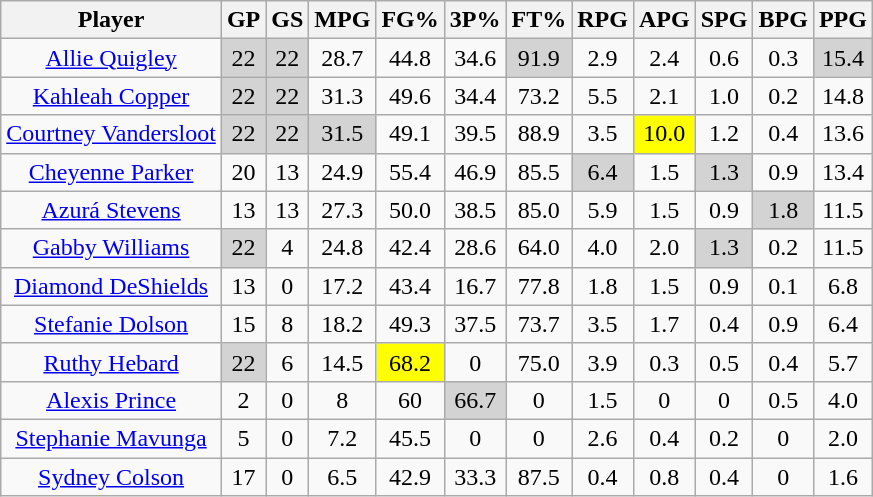<table class="wikitable sortable" style="text-align:center;">
<tr>
<th style=>Player</th>
<th style=>GP</th>
<th style=>GS</th>
<th style=>MPG</th>
<th style=>FG%</th>
<th style=>3P%</th>
<th style=>FT%</th>
<th style=>RPG</th>
<th style=>APG</th>
<th style=>SPG</th>
<th style=>BPG</th>
<th style=>PPG</th>
</tr>
<tr>
<td><a href='#'>Allie Quigley</a></td>
<td style="background:#D3D3D3;">22</td>
<td style="background:#D3D3D3;">22</td>
<td>28.7</td>
<td>44.8</td>
<td>34.6</td>
<td style="background:#D3D3D3;">91.9</td>
<td>2.9</td>
<td>2.4</td>
<td>0.6</td>
<td>0.3</td>
<td style="background:#D3D3D3;">15.4</td>
</tr>
<tr>
<td><a href='#'>Kahleah Copper</a></td>
<td style="background:#D3D3D3;">22</td>
<td style="background:#D3D3D3;">22</td>
<td>31.3</td>
<td>49.6</td>
<td>34.4</td>
<td>73.2</td>
<td>5.5</td>
<td>2.1</td>
<td>1.0</td>
<td>0.2</td>
<td>14.8</td>
</tr>
<tr>
<td><a href='#'>Courtney Vandersloot</a></td>
<td style="background:#D3D3D3;">22</td>
<td style="background:#D3D3D3;">22</td>
<td style="background:#D3D3D3;">31.5</td>
<td>49.1</td>
<td>39.5</td>
<td>88.9</td>
<td>3.5</td>
<td style="background:yellow;">10.0</td>
<td>1.2</td>
<td>0.4</td>
<td>13.6</td>
</tr>
<tr>
<td><a href='#'>Cheyenne Parker</a></td>
<td>20</td>
<td>13</td>
<td>24.9</td>
<td>55.4</td>
<td>46.9</td>
<td>85.5</td>
<td style="background:#D3D3D3;">6.4</td>
<td>1.5</td>
<td style="background:#D3D3D3;">1.3</td>
<td>0.9</td>
<td>13.4</td>
</tr>
<tr>
<td><a href='#'>Azurá Stevens</a></td>
<td>13</td>
<td>13</td>
<td>27.3</td>
<td>50.0</td>
<td>38.5</td>
<td>85.0</td>
<td>5.9</td>
<td>1.5</td>
<td>0.9</td>
<td style="background:#D3D3D3;">1.8</td>
<td>11.5</td>
</tr>
<tr>
<td><a href='#'>Gabby Williams</a></td>
<td style="background:#D3D3D3;">22</td>
<td>4</td>
<td>24.8</td>
<td>42.4</td>
<td>28.6</td>
<td>64.0</td>
<td>4.0</td>
<td>2.0</td>
<td style="background:#D3D3D3;">1.3</td>
<td>0.2</td>
<td>11.5</td>
</tr>
<tr>
<td><a href='#'>Diamond DeShields</a></td>
<td>13</td>
<td>0</td>
<td>17.2</td>
<td>43.4</td>
<td>16.7</td>
<td>77.8</td>
<td>1.8</td>
<td>1.5</td>
<td>0.9</td>
<td>0.1</td>
<td>6.8</td>
</tr>
<tr>
<td><a href='#'>Stefanie Dolson</a></td>
<td>15</td>
<td>8</td>
<td>18.2</td>
<td>49.3</td>
<td>37.5</td>
<td>73.7</td>
<td>3.5</td>
<td>1.7</td>
<td>0.4</td>
<td>0.9</td>
<td>6.4</td>
</tr>
<tr>
<td><a href='#'>Ruthy Hebard</a></td>
<td style="background:#D3D3D3;">22</td>
<td>6</td>
<td>14.5</td>
<td style="background:yellow;">68.2</td>
<td>0</td>
<td>75.0</td>
<td>3.9</td>
<td>0.3</td>
<td>0.5</td>
<td>0.4</td>
<td>5.7</td>
</tr>
<tr>
<td><a href='#'>Alexis Prince</a></td>
<td>2</td>
<td>0</td>
<td>8</td>
<td>60</td>
<td style="background:#D3D3D3;">66.7</td>
<td>0</td>
<td>1.5</td>
<td>0</td>
<td>0</td>
<td>0.5</td>
<td>4.0</td>
</tr>
<tr>
<td><a href='#'>Stephanie Mavunga</a></td>
<td>5</td>
<td>0</td>
<td>7.2</td>
<td>45.5</td>
<td>0</td>
<td>0</td>
<td>2.6</td>
<td>0.4</td>
<td>0.2</td>
<td>0</td>
<td>2.0</td>
</tr>
<tr>
<td><a href='#'>Sydney Colson</a></td>
<td>17</td>
<td>0</td>
<td>6.5</td>
<td>42.9</td>
<td>33.3</td>
<td>87.5</td>
<td>0.4</td>
<td>0.8</td>
<td>0.4</td>
<td>0</td>
<td>1.6</td>
</tr>
</table>
